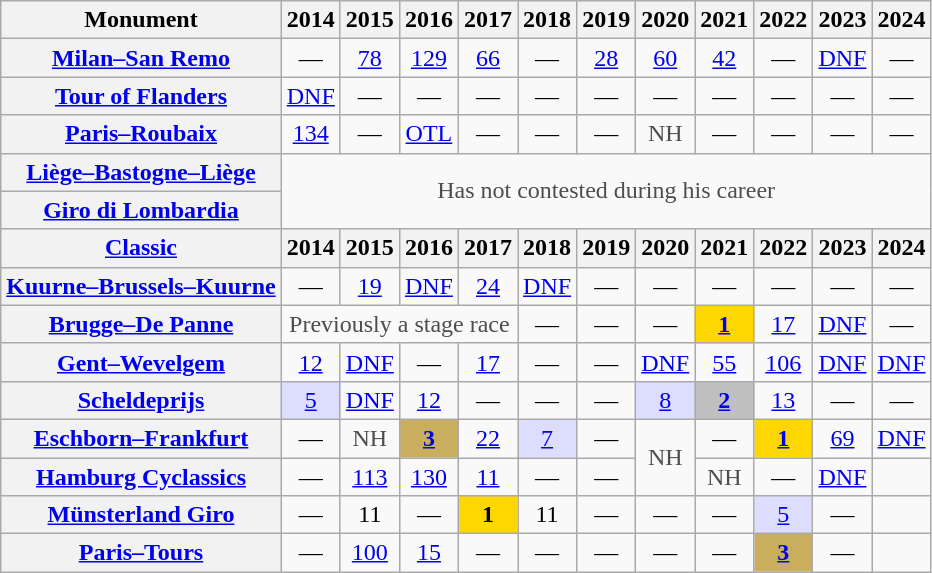<table class="wikitable plainrowheaders">
<tr>
<th>Monument</th>
<th scope="col">2014</th>
<th scope="col">2015</th>
<th scope="col">2016</th>
<th scope="col">2017</th>
<th scope="col">2018</th>
<th scope="col">2019</th>
<th scope="col">2020</th>
<th scope="col">2021</th>
<th scope="col">2022</th>
<th scope="col">2023</th>
<th scope="col">2024</th>
</tr>
<tr style="text-align:center;">
<th scope="row"><a href='#'>Milan–San Remo</a></th>
<td>—</td>
<td><a href='#'>78</a></td>
<td><a href='#'>129</a></td>
<td><a href='#'>66</a></td>
<td>—</td>
<td><a href='#'>28</a></td>
<td><a href='#'>60</a></td>
<td><a href='#'>42</a></td>
<td>—</td>
<td><a href='#'>DNF</a></td>
<td>—</td>
</tr>
<tr style="text-align:center;">
<th scope="row"><a href='#'>Tour of Flanders</a></th>
<td><a href='#'>DNF</a></td>
<td>—</td>
<td>—</td>
<td>—</td>
<td>—</td>
<td>—</td>
<td>—</td>
<td>—</td>
<td>—</td>
<td>—</td>
<td>—</td>
</tr>
<tr style="text-align:center;">
<th scope="row"><a href='#'>Paris–Roubaix</a></th>
<td><a href='#'>134</a></td>
<td>—</td>
<td><a href='#'>OTL</a></td>
<td>—</td>
<td>—</td>
<td>—</td>
<td style="color:#4d4d4d;">NH</td>
<td>—</td>
<td>—</td>
<td>—</td>
<td>—</td>
</tr>
<tr style="text-align:center;">
<th scope="row"><a href='#'>Liège–Bastogne–Liège</a></th>
<td style="color:#4d4d4d;" colspan=11 rowspan=2>Has not contested during his career</td>
</tr>
<tr style="text-align:center;">
<th scope="row"><a href='#'>Giro di Lombardia</a></th>
</tr>
<tr>
<th><a href='#'>Classic</a></th>
<th scope="col">2014</th>
<th scope="col">2015</th>
<th scope="col">2016</th>
<th scope="col">2017</th>
<th scope="col">2018</th>
<th scope="col">2019</th>
<th scope="col">2020</th>
<th scope="col">2021</th>
<th scope="col">2022</th>
<th scope="col">2023</th>
<th scope="col">2024</th>
</tr>
<tr style="text-align:center;">
<th scope="row"><a href='#'>Kuurne–Brussels–Kuurne</a></th>
<td>—</td>
<td><a href='#'>19</a></td>
<td><a href='#'>DNF</a></td>
<td><a href='#'>24</a></td>
<td><a href='#'>DNF</a></td>
<td>—</td>
<td>—</td>
<td>—</td>
<td>—</td>
<td>—</td>
<td>—</td>
</tr>
<tr style="text-align:center;">
<th scope="row"><a href='#'>Brugge–De Panne</a></th>
<td style="color:#4d4d4d;" colspan=4>Previously a stage race</td>
<td>—</td>
<td>—</td>
<td>—</td>
<td style="background:gold;"><a href='#'><strong>1</strong></a></td>
<td><a href='#'>17</a></td>
<td><a href='#'>DNF</a></td>
<td>—</td>
</tr>
<tr style="text-align:center;">
<th scope="row"><a href='#'>Gent–Wevelgem</a></th>
<td><a href='#'>12</a></td>
<td><a href='#'>DNF</a></td>
<td>—</td>
<td><a href='#'>17</a></td>
<td>—</td>
<td>—</td>
<td><a href='#'>DNF</a></td>
<td><a href='#'>55</a></td>
<td><a href='#'>106</a></td>
<td><a href='#'>DNF</a></td>
<td><a href='#'>DNF</a></td>
</tr>
<tr style="text-align:center;">
<th scope="row"><a href='#'>Scheldeprijs</a></th>
<td style="background:#ddf;"><a href='#'>5</a></td>
<td><a href='#'>DNF</a></td>
<td><a href='#'>12</a></td>
<td>—</td>
<td>—</td>
<td>—</td>
<td style="background:#ddf;"><a href='#'>8</a></td>
<td style="background:#C0C0C0;"><a href='#'><strong>2</strong></a></td>
<td><a href='#'>13</a></td>
<td>—</td>
<td>—</td>
</tr>
<tr style="text-align:center;">
<th scope="row"><a href='#'>Eschborn–Frankfurt</a></th>
<td>—</td>
<td style="color:#4d4d4d;">NH</td>
<td style="background:#C9AE5D;"><a href='#'><strong>3</strong></a></td>
<td><a href='#'>22</a></td>
<td style="background:#ddf;"><a href='#'>7</a></td>
<td>—</td>
<td style="color:#4d4d4d;" rowspan=2>NH</td>
<td>—</td>
<td style="background:gold;"><a href='#'><strong>1</strong></a></td>
<td><a href='#'>69</a></td>
<td><a href='#'>DNF</a></td>
</tr>
<tr style="text-align:center;">
<th scope="row"><a href='#'>Hamburg Cyclassics</a></th>
<td>—</td>
<td><a href='#'>113</a></td>
<td><a href='#'>130</a></td>
<td><a href='#'>11</a></td>
<td>—</td>
<td>—</td>
<td style="color:#4d4d4d;">NH</td>
<td>—</td>
<td><a href='#'>DNF</a></td>
<td></td>
</tr>
<tr style="text-align:center;">
<th scope="row"><a href='#'>Münsterland Giro</a></th>
<td>—</td>
<td>11</td>
<td>—</td>
<td style="background:gold;"><strong>1</strong></td>
<td>11</td>
<td>—</td>
<td>—</td>
<td>—</td>
<td style="background:#ddf;"><a href='#'>5</a></td>
<td>—</td>
<td></td>
</tr>
<tr style="text-align:center;">
<th scope="row"><a href='#'>Paris–Tours</a></th>
<td>—</td>
<td><a href='#'>100</a></td>
<td><a href='#'>15</a></td>
<td>—</td>
<td>—</td>
<td>—</td>
<td>—</td>
<td>—</td>
<td style="background:#C9AE5D;"><a href='#'><strong>3</strong></a></td>
<td>—</td>
<td></td>
</tr>
</table>
